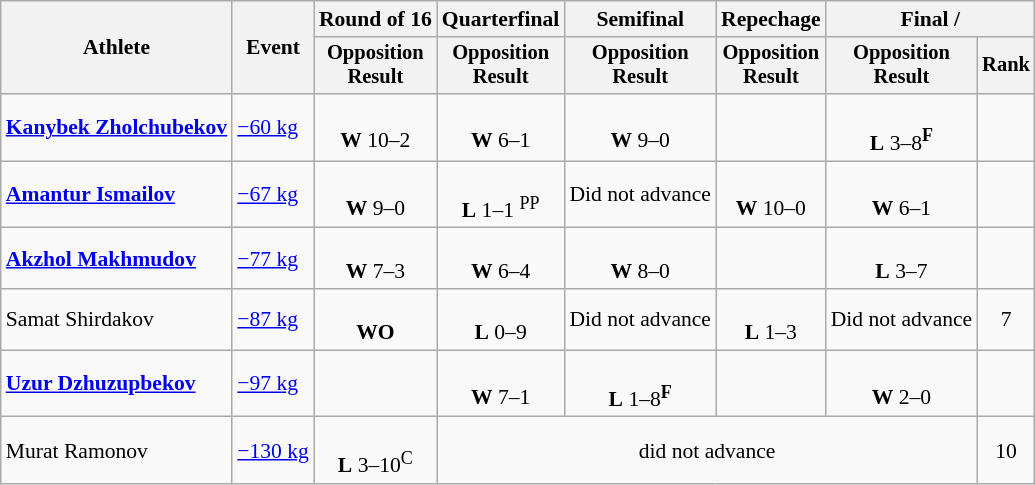<table class=wikitable style=font-size:90%;text-align:center>
<tr>
<th rowspan=2>Athlete</th>
<th rowspan=2>Event</th>
<th>Round of 16</th>
<th>Quarterfinal</th>
<th>Semifinal</th>
<th>Repechage</th>
<th colspan=2>Final / </th>
</tr>
<tr style="font-size: 95%">
<th>Opposition<br>Result</th>
<th>Opposition<br>Result</th>
<th>Opposition<br>Result</th>
<th>Opposition<br>Result</th>
<th>Opposition<br>Result</th>
<th>Rank</th>
</tr>
<tr>
<td align=left><strong><a href='#'>Kanybek Zholchubekov</a></strong></td>
<td align=left><a href='#'>−60 kg</a></td>
<td><br><strong>W</strong> 10–2</td>
<td><br><strong>W</strong> 6–1</td>
<td><br><strong>W</strong> 9–0</td>
<td></td>
<td><br><strong>L</strong> 3–8<sup><strong>F</strong></sup></td>
<td></td>
</tr>
<tr>
<td align=left><strong><a href='#'>Amantur Ismailov</a></strong></td>
<td align=left><a href='#'>−67 kg</a></td>
<td><br><strong>W</strong> 9–0</td>
<td><br><strong>L</strong> 1–1 <sup>PP</sup></td>
<td>Did not advance</td>
<td><br><strong>W</strong> 10–0</td>
<td><br><strong>W</strong> 6–1</td>
<td></td>
</tr>
<tr>
<td align=left><strong><a href='#'>Akzhol Makhmudov</a></strong></td>
<td align=left><a href='#'>−77 kg</a></td>
<td><br><strong>W</strong> 7–3</td>
<td><br><strong>W</strong> 6–4</td>
<td><br><strong>W</strong> 8–0</td>
<td></td>
<td><br><strong>L</strong> 3–7</td>
<td></td>
</tr>
<tr>
<td align=left>Samat Shirdakov</td>
<td align=left><a href='#'>−87 kg</a></td>
<td><br><strong>WO</strong></td>
<td><br><strong>L</strong> 0–9</td>
<td>Did not advance</td>
<td><br><strong>L</strong> 1–3</td>
<td>Did not advance</td>
<td>7</td>
</tr>
<tr>
<td align=left><strong><a href='#'>Uzur Dzhuzupbekov</a></strong></td>
<td align=left><a href='#'>−97 kg</a></td>
<td></td>
<td><br><strong>W</strong> 7–1</td>
<td><br><strong>L</strong> 1–8<sup><strong>F</strong></sup></td>
<td></td>
<td><br><strong>W</strong> 2–0</td>
<td></td>
</tr>
<tr>
<td align=left>Murat Ramonov</td>
<td align=left><a href='#'>−130 kg</a></td>
<td><br><strong>L</strong> 3–10<sup>C</sup></td>
<td colspan=4>did not advance</td>
<td>10</td>
</tr>
</table>
